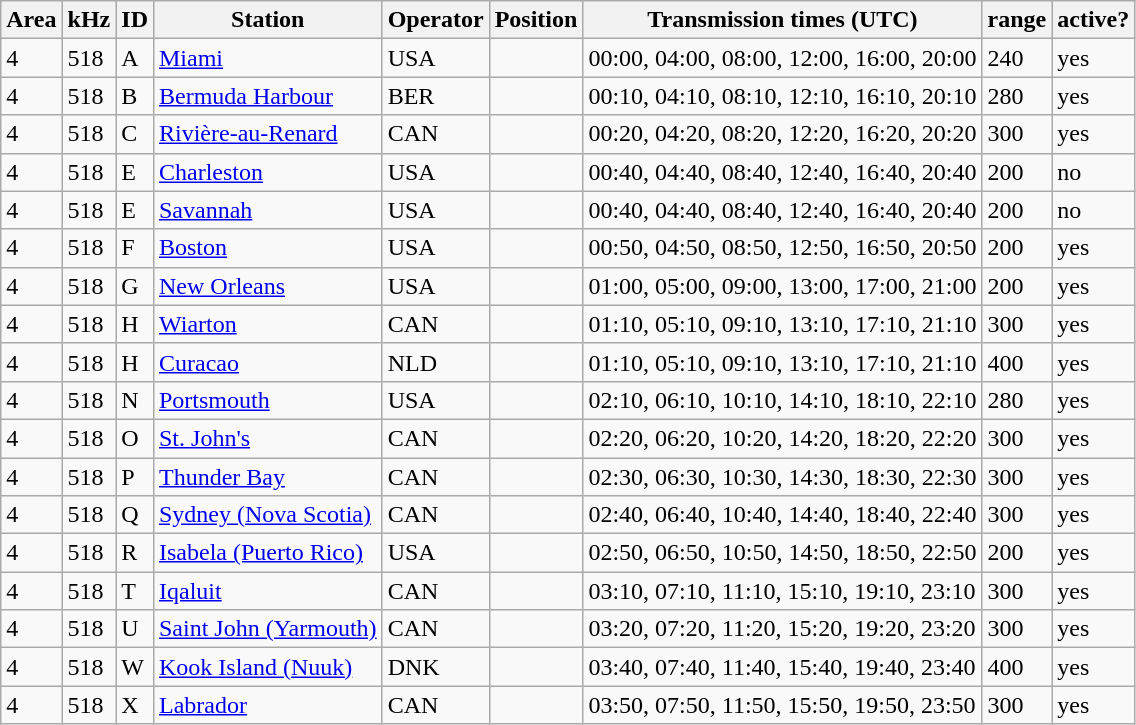<table class="wikitable sortable">
<tr class="hintergrundfarbe5">
<th>Area</th>
<th>kHz</th>
<th>ID</th>
<th>Station</th>
<th>Operator</th>
<th>Position</th>
<th class="unsortable">Transmission times (UTC)</th>
<th>range</th>
<th>active?</th>
</tr>
<tr>
<td>4</td>
<td>518</td>
<td>A</td>
<td><a href='#'>Miami</a></td>
<td>USA</td>
<td></td>
<td>00:00, 04:00, 08:00, 12:00, 16:00, 20:00</td>
<td>240</td>
<td>yes</td>
</tr>
<tr>
<td>4</td>
<td>518</td>
<td>B</td>
<td><a href='#'>Bermuda Harbour</a></td>
<td>BER</td>
<td></td>
<td>00:10, 04:10, 08:10, 12:10, 16:10, 20:10</td>
<td>280</td>
<td>yes</td>
</tr>
<tr>
<td>4</td>
<td>518</td>
<td>C</td>
<td><a href='#'>Rivière-au-Renard</a></td>
<td>CAN</td>
<td></td>
<td>00:20, 04:20, 08:20, 12:20, 16:20, 20:20</td>
<td>300</td>
<td>yes</td>
</tr>
<tr>
<td>4</td>
<td>518</td>
<td>E</td>
<td><a href='#'>Charleston</a></td>
<td>USA</td>
<td></td>
<td>00:40, 04:40, 08:40, 12:40, 16:40, 20:40</td>
<td>200</td>
<td>no</td>
</tr>
<tr>
<td>4</td>
<td>518</td>
<td>E</td>
<td><a href='#'>Savannah</a></td>
<td>USA</td>
<td></td>
<td>00:40, 04:40, 08:40, 12:40, 16:40, 20:40</td>
<td>200</td>
<td>no</td>
</tr>
<tr>
<td>4</td>
<td>518</td>
<td>F</td>
<td><a href='#'>Boston</a></td>
<td>USA</td>
<td></td>
<td>00:50, 04:50, 08:50, 12:50, 16:50, 20:50</td>
<td>200</td>
<td>yes</td>
</tr>
<tr>
<td>4</td>
<td>518</td>
<td>G</td>
<td><a href='#'>New Orleans</a></td>
<td>USA</td>
<td></td>
<td>01:00, 05:00, 09:00, 13:00, 17:00, 21:00</td>
<td>200</td>
<td>yes</td>
</tr>
<tr>
<td>4</td>
<td>518</td>
<td>H</td>
<td><a href='#'>Wiarton</a></td>
<td>CAN</td>
<td></td>
<td>01:10, 05:10, 09:10, 13:10, 17:10, 21:10</td>
<td>300</td>
<td>yes</td>
</tr>
<tr>
<td>4</td>
<td>518</td>
<td>H</td>
<td><a href='#'>Curacao</a></td>
<td>NLD</td>
<td></td>
<td>01:10, 05:10, 09:10, 13:10, 17:10, 21:10</td>
<td>400</td>
<td>yes</td>
</tr>
<tr>
<td>4</td>
<td>518</td>
<td>N</td>
<td><a href='#'>Portsmouth</a></td>
<td>USA</td>
<td></td>
<td>02:10, 06:10, 10:10, 14:10, 18:10, 22:10</td>
<td>280</td>
<td>yes</td>
</tr>
<tr>
<td>4</td>
<td>518</td>
<td>O</td>
<td><a href='#'>St. John's</a></td>
<td>CAN</td>
<td></td>
<td>02:20, 06:20, 10:20, 14:20, 18:20, 22:20</td>
<td>300</td>
<td>yes</td>
</tr>
<tr>
<td>4</td>
<td>518</td>
<td>P</td>
<td><a href='#'>Thunder Bay</a></td>
<td>CAN</td>
<td></td>
<td>02:30, 06:30, 10:30, 14:30, 18:30, 22:30</td>
<td>300</td>
<td>yes</td>
</tr>
<tr>
<td>4</td>
<td>518</td>
<td>Q</td>
<td><a href='#'>Sydney (Nova Scotia)</a></td>
<td>CAN</td>
<td></td>
<td>02:40, 06:40, 10:40, 14:40, 18:40, 22:40</td>
<td>300</td>
<td>yes</td>
</tr>
<tr>
<td>4</td>
<td>518</td>
<td>R</td>
<td><a href='#'>Isabela (Puerto Rico)</a></td>
<td>USA</td>
<td></td>
<td>02:50, 06:50, 10:50, 14:50, 18:50, 22:50</td>
<td>200</td>
<td>yes</td>
</tr>
<tr>
<td>4</td>
<td>518</td>
<td>T</td>
<td><a href='#'>Iqaluit</a></td>
<td>CAN</td>
<td></td>
<td>03:10, 07:10, 11:10, 15:10, 19:10, 23:10</td>
<td>300</td>
<td>yes</td>
</tr>
<tr>
<td>4</td>
<td>518</td>
<td>U</td>
<td><a href='#'>Saint John (Yarmouth)</a></td>
<td>CAN</td>
<td></td>
<td>03:20, 07:20, 11:20, 15:20, 19:20, 23:20</td>
<td>300</td>
<td>yes</td>
</tr>
<tr>
<td>4</td>
<td>518</td>
<td>W</td>
<td><a href='#'>Kook Island (Nuuk)</a></td>
<td>DNK</td>
<td></td>
<td>03:40, 07:40, 11:40, 15:40, 19:40, 23:40</td>
<td>400</td>
<td>yes</td>
</tr>
<tr>
<td>4</td>
<td>518</td>
<td>X</td>
<td><a href='#'>Labrador</a></td>
<td>CAN</td>
<td></td>
<td>03:50, 07:50, 11:50, 15:50, 19:50, 23:50</td>
<td>300</td>
<td>yes</td>
</tr>
</table>
